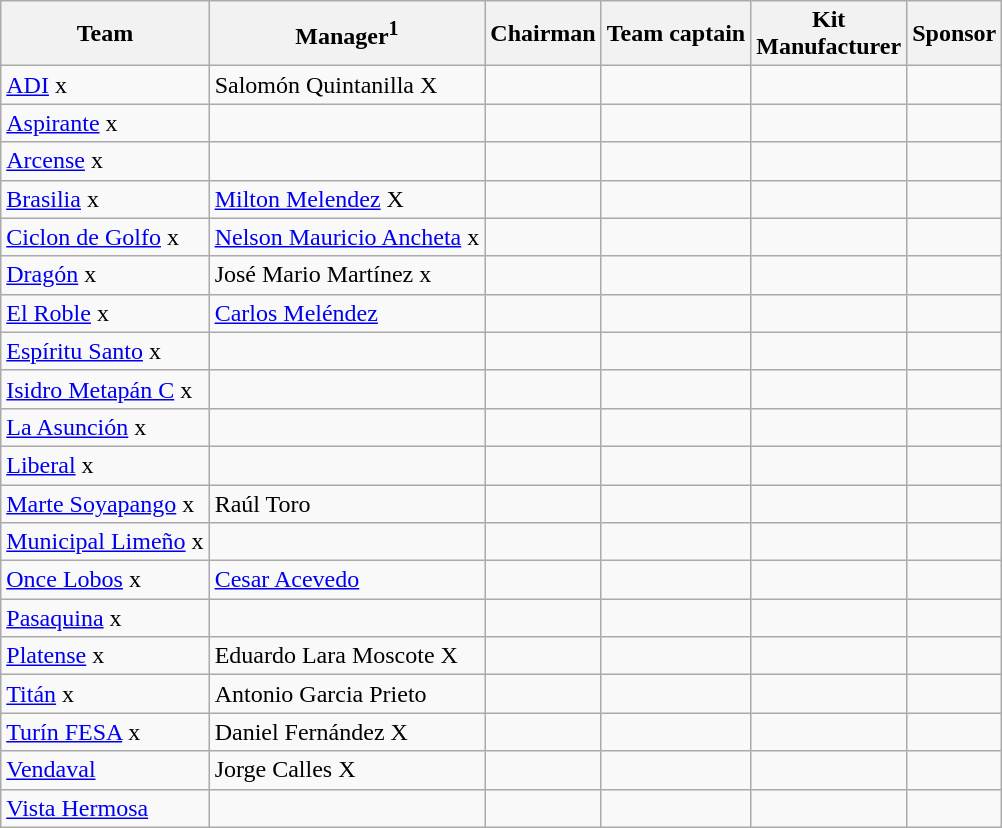<table class="wikitable sortable" style="text-align: left;">
<tr>
<th>Team</th>
<th>Manager<sup>1</sup></th>
<th>Chairman</th>
<th>Team captain</th>
<th width=40>Kit Manufacturer</th>
<th>Sponsor</th>
</tr>
<tr>
<td><a href='#'>ADI</a> x</td>
<td> Salomón Quintanilla X</td>
<td></td>
<td></td>
<td></td>
<td></td>
</tr>
<tr>
<td><a href='#'>Aspirante</a> x</td>
<td></td>
<td></td>
<td></td>
<td></td>
<td></td>
</tr>
<tr>
<td><a href='#'>Arcense</a> x</td>
<td></td>
<td></td>
<td></td>
<td></td>
<td></td>
</tr>
<tr>
<td><a href='#'>Brasilia</a> x</td>
<td> <a href='#'>Milton Melendez</a> X</td>
<td></td>
<td></td>
<td></td>
<td></td>
</tr>
<tr>
<td><a href='#'>Ciclon de Golfo</a> x</td>
<td> <a href='#'>Nelson Mauricio Ancheta</a> x</td>
<td></td>
<td></td>
<td></td>
<td></td>
</tr>
<tr>
<td><a href='#'>Dragón</a> x</td>
<td> José Mario Martínez x</td>
<td></td>
<td></td>
<td></td>
<td></td>
</tr>
<tr>
<td><a href='#'>El Roble</a> x</td>
<td> <a href='#'>Carlos Meléndez</a></td>
<td></td>
<td></td>
<td></td>
<td></td>
</tr>
<tr>
<td><a href='#'>Espíritu Santo</a> x</td>
<td></td>
<td></td>
<td></td>
<td></td>
<td></td>
</tr>
<tr>
<td><a href='#'>Isidro Metapán C</a> x</td>
<td></td>
<td></td>
<td></td>
<td></td>
<td></td>
</tr>
<tr>
<td><a href='#'>La Asunción</a> x</td>
<td></td>
<td></td>
<td></td>
<td></td>
<td></td>
</tr>
<tr>
<td><a href='#'>Liberal</a> x</td>
<td></td>
<td></td>
<td></td>
<td></td>
<td></td>
</tr>
<tr>
<td><a href='#'>Marte Soyapango</a> x</td>
<td> Raúl Toro</td>
<td></td>
<td></td>
<td></td>
<td></td>
</tr>
<tr>
<td><a href='#'>Municipal Limeño</a> x</td>
<td></td>
<td></td>
<td></td>
<td></td>
<td></td>
</tr>
<tr>
<td><a href='#'>Once Lobos</a> x</td>
<td> <a href='#'>Cesar Acevedo</a></td>
<td></td>
<td></td>
<td></td>
<td></td>
</tr>
<tr>
<td><a href='#'>Pasaquina</a> x</td>
<td></td>
<td></td>
<td></td>
<td></td>
<td></td>
</tr>
<tr>
<td><a href='#'>Platense</a> x</td>
<td> Eduardo Lara Moscote X</td>
<td></td>
<td></td>
<td></td>
<td></td>
</tr>
<tr>
<td><a href='#'>Titán</a> x</td>
<td> Antonio Garcia Prieto</td>
<td></td>
<td></td>
<td></td>
<td></td>
</tr>
<tr>
<td><a href='#'>Turín FESA</a> x</td>
<td> Daniel Fernández X</td>
<td></td>
<td></td>
<td></td>
<td></td>
</tr>
<tr>
<td><a href='#'>Vendaval</a></td>
<td> Jorge Calles X</td>
<td></td>
<td></td>
<td></td>
<td></td>
</tr>
<tr>
<td><a href='#'>Vista Hermosa</a></td>
<td></td>
<td></td>
<td></td>
<td></td>
<td></td>
</tr>
</table>
